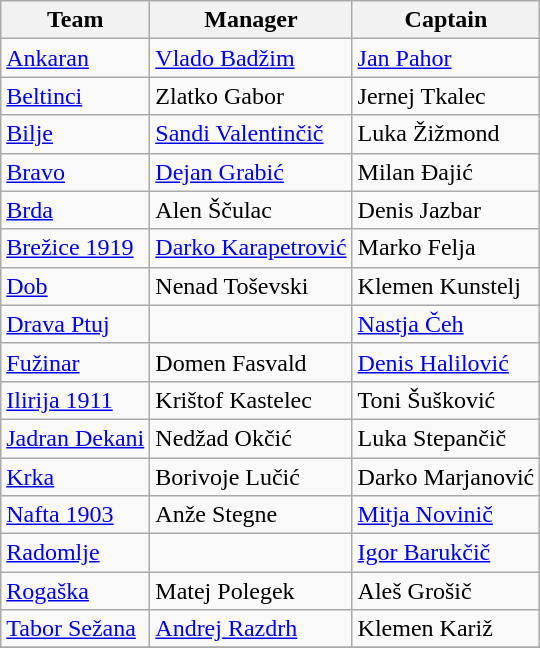<table class="wikitable sortable">
<tr>
<th>Team</th>
<th>Manager</th>
<th>Captain</th>
</tr>
<tr>
<td><a href='#'>Ankaran</a></td>
<td><a href='#'>Vlado Badžim</a></td>
<td><a href='#'>Jan Pahor</a></td>
</tr>
<tr>
<td><a href='#'>Beltinci</a></td>
<td>Zlatko Gabor</td>
<td>Jernej Tkalec</td>
</tr>
<tr>
<td><a href='#'>Bilje</a></td>
<td><a href='#'>Sandi Valentinčič</a></td>
<td>Luka Žižmond</td>
</tr>
<tr>
<td><a href='#'>Bravo</a></td>
<td><a href='#'>Dejan Grabić</a></td>
<td>Milan Đajić</td>
</tr>
<tr>
<td><a href='#'>Brda</a></td>
<td>Alen Ščulac</td>
<td>Denis Jazbar</td>
</tr>
<tr>
<td><a href='#'>Brežice 1919</a></td>
<td><a href='#'>Darko Karapetrović</a></td>
<td>Marko Felja</td>
</tr>
<tr>
<td><a href='#'>Dob</a></td>
<td>Nenad Toševski</td>
<td>Klemen Kunstelj</td>
</tr>
<tr>
<td><a href='#'>Drava Ptuj</a></td>
<td></td>
<td><a href='#'>Nastja Čeh</a></td>
</tr>
<tr>
<td><a href='#'>Fužinar</a></td>
<td>Domen Fasvald</td>
<td><a href='#'>Denis Halilović</a></td>
</tr>
<tr>
<td><a href='#'>Ilirija 1911</a></td>
<td>Krištof Kastelec</td>
<td>Toni Šušković</td>
</tr>
<tr>
<td><a href='#'>Jadran Dekani</a></td>
<td>Nedžad Okčić</td>
<td>Luka Stepančič</td>
</tr>
<tr>
<td><a href='#'>Krka</a></td>
<td>Borivoje Lučić</td>
<td>Darko Marjanović</td>
</tr>
<tr>
<td><a href='#'>Nafta 1903</a></td>
<td>Anže Stegne</td>
<td><a href='#'>Mitja Novinič</a></td>
</tr>
<tr>
<td><a href='#'>Radomlje</a></td>
<td></td>
<td><a href='#'>Igor Barukčič</a></td>
</tr>
<tr>
<td><a href='#'>Rogaška</a></td>
<td>Matej Polegek</td>
<td>Aleš Grošič</td>
</tr>
<tr>
<td><a href='#'>Tabor Sežana</a></td>
<td><a href='#'>Andrej Razdrh</a></td>
<td>Klemen Kariž</td>
</tr>
<tr>
</tr>
</table>
